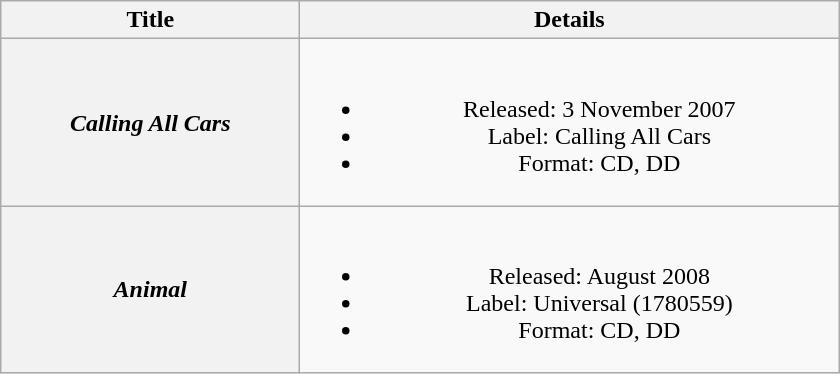<table class="wikitable plainrowheaders" style="text-align:center;" border="1">
<tr>
<th scope="col" rowspan="1" style="width:12em;">Title</th>
<th scope="col" rowspan="1" style="width:22em;">Details</th>
</tr>
<tr>
<th scope="row"><em>Calling All Cars</em></th>
<td><br><ul><li>Released: 3 November 2007</li><li>Label: Calling All Cars</li><li>Format: CD, DD</li></ul></td>
</tr>
<tr>
<th scope="row"><em>Animal</em></th>
<td><br><ul><li>Released: August 2008</li><li>Label: Universal (1780559)</li><li>Format: CD, DD</li></ul></td>
</tr>
</table>
